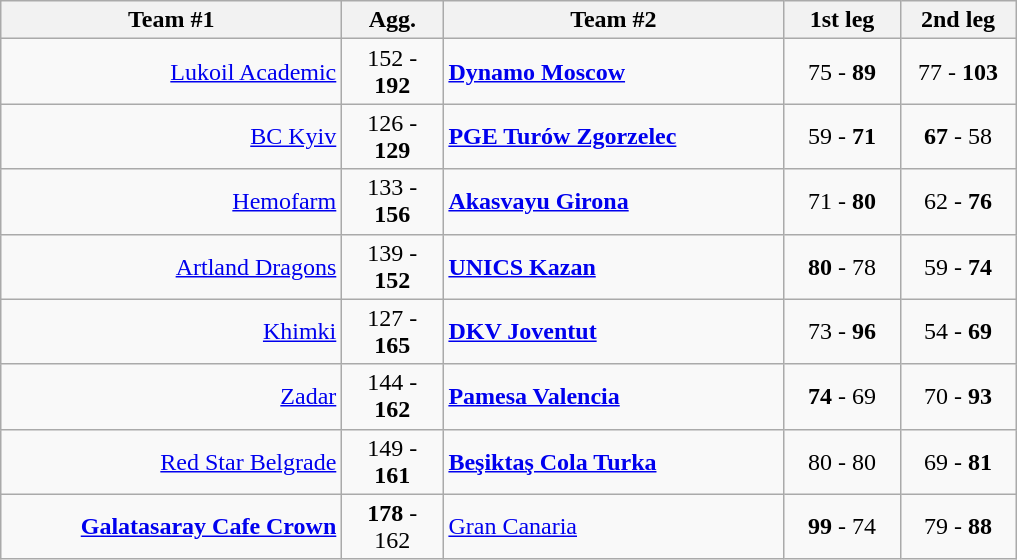<table class=wikitable style="text-align:center">
<tr>
<th width=220>Team #1</th>
<th width=60>Agg.</th>
<th width=220>Team #2</th>
<th width=70>1st leg</th>
<th width=70>2nd leg</th>
</tr>
<tr>
<td align=right><a href='#'>Lukoil Academic</a> </td>
<td>152 - <strong>192</strong></td>
<td align=left><strong> <a href='#'>Dynamo Moscow</a></strong></td>
<td>75 - <strong>89</strong></td>
<td>77 - <strong>103</strong></td>
</tr>
<tr>
<td align=right><a href='#'>BC Kyiv</a> </td>
<td>126 - <strong>129</strong></td>
<td align=left><strong> <a href='#'>PGE Turów Zgorzelec</a></strong></td>
<td>59 - <strong>71</strong></td>
<td><strong>67</strong> - 58</td>
</tr>
<tr>
<td align=right><a href='#'>Hemofarm</a> </td>
<td>133 - <strong>156</strong></td>
<td align=left><strong> <a href='#'>Akasvayu Girona</a></strong></td>
<td>71 - <strong>80</strong></td>
<td>62 - <strong>76</strong></td>
</tr>
<tr>
<td align=right><a href='#'>Artland Dragons</a> </td>
<td>139 - <strong>152</strong></td>
<td align=left><strong> <a href='#'>UNICS Kazan</a></strong></td>
<td><strong>80</strong> - 78</td>
<td>59 - <strong>74</strong></td>
</tr>
<tr>
<td align=right><a href='#'>Khimki</a> </td>
<td>127 - <strong>165</strong></td>
<td align=left><strong> <a href='#'>DKV Joventut</a></strong></td>
<td>73 - <strong>96</strong></td>
<td>54 - <strong>69</strong></td>
</tr>
<tr>
<td align=right><a href='#'>Zadar</a> </td>
<td>144 - <strong>162</strong></td>
<td align=left> <strong><a href='#'>Pamesa Valencia</a></strong></td>
<td><strong>74</strong> - 69</td>
<td>70 - <strong>93</strong></td>
</tr>
<tr>
<td align=right><a href='#'>Red Star Belgrade</a> </td>
<td>149 - <strong>161</strong></td>
<td align=left><strong> <a href='#'>Beşiktaş Cola Turka</a></strong></td>
<td>80 - 80</td>
<td>69 - <strong>81</strong></td>
</tr>
<tr>
<td align=right><strong><a href='#'>Galatasaray Cafe Crown</a> </strong></td>
<td><strong>178</strong> - 162</td>
<td align=left> <a href='#'>Gran Canaria</a></td>
<td><strong>99</strong> - 74</td>
<td>79 - <strong>88</strong></td>
</tr>
</table>
